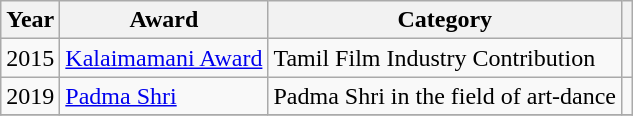<table class="wikitable sortable">
<tr>
<th>Year</th>
<th>Award</th>
<th>Category</th>
<th></th>
</tr>
<tr>
<td>2015</td>
<td><a href='#'>Kalaimamani Award</a></td>
<td>Tamil Film Industry Contribution</td>
<td></td>
</tr>
<tr>
<td>2019</td>
<td><a href='#'>Padma Shri</a></td>
<td>Padma Shri in the field of art-dance</td>
<td></td>
</tr>
<tr>
</tr>
</table>
